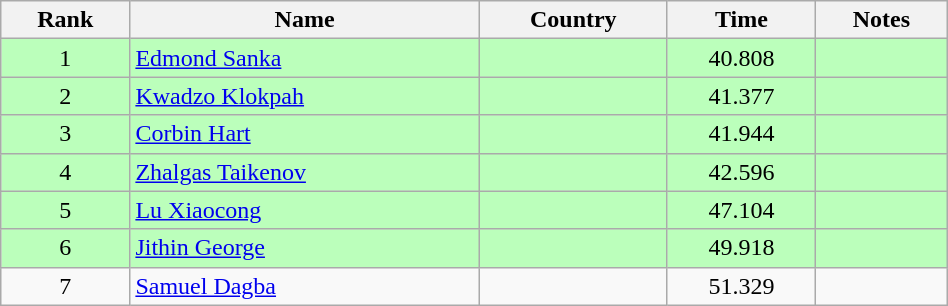<table class="wikitable" style="text-align:center;width: 50%">
<tr>
<th>Rank</th>
<th>Name</th>
<th>Country</th>
<th>Time</th>
<th>Notes</th>
</tr>
<tr bgcolor=bbffbb>
<td>1</td>
<td align="left"><a href='#'>Edmond Sanka</a></td>
<td align="left"></td>
<td>40.808</td>
<td></td>
</tr>
<tr bgcolor=bbffbb>
<td>2</td>
<td align="left"><a href='#'>Kwadzo Klokpah</a></td>
<td align="left"></td>
<td>41.377</td>
<td></td>
</tr>
<tr bgcolor=bbffbb>
<td>3</td>
<td align="left"><a href='#'>Corbin Hart</a></td>
<td align="left"></td>
<td>41.944</td>
<td></td>
</tr>
<tr bgcolor=bbffbb>
<td>4</td>
<td align="left"><a href='#'>Zhalgas Taikenov</a></td>
<td align="left"></td>
<td>42.596</td>
<td></td>
</tr>
<tr bgcolor=bbffbb>
<td>5</td>
<td align="left"><a href='#'>Lu Xiaocong</a></td>
<td align="left"></td>
<td>47.104</td>
<td></td>
</tr>
<tr bgcolor=bbffbb>
<td>6</td>
<td align="left"><a href='#'>Jithin George</a></td>
<td align="left"></td>
<td>49.918</td>
<td></td>
</tr>
<tr>
<td>7</td>
<td align="left"><a href='#'>Samuel Dagba</a></td>
<td align="left"></td>
<td>51.329</td>
<td></td>
</tr>
</table>
